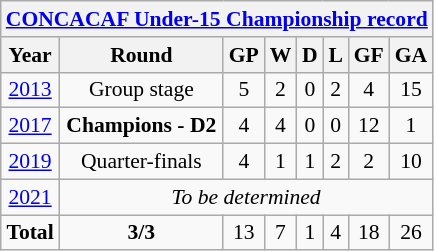<table class="wikitable" style="text-align: center;font-size:90%;">
<tr>
<th colspan=9><a href='#'>CONCACAF Under-15 Championship record</a></th>
</tr>
<tr>
<th>Year</th>
<th>Round</th>
<th>GP</th>
<th>W</th>
<th>D</th>
<th>L</th>
<th>GF</th>
<th>GA</th>
</tr>
<tr>
<td> <a href='#'>2013</a></td>
<td>Group stage</td>
<td>5</td>
<td>2</td>
<td>0</td>
<td>2</td>
<td>4</td>
<td>15</td>
</tr>
<tr>
<td> <a href='#'>2017</a></td>
<td><strong>Champions - D2</strong></td>
<td>4</td>
<td>4</td>
<td>0</td>
<td>0</td>
<td>12</td>
<td>1</td>
</tr>
<tr>
<td> <a href='#'>2019</a></td>
<td>Quarter-finals</td>
<td>4</td>
<td>1</td>
<td>1</td>
<td>2</td>
<td>2</td>
<td>10</td>
</tr>
<tr>
<td> <a href='#'>2021</a></td>
<td colspan=9><em>To be determined</em></td>
</tr>
<tr>
<td><strong>Total</strong></td>
<td><strong>3/3</strong></td>
<td>13</td>
<td>7</td>
<td>1</td>
<td>4</td>
<td>18</td>
<td>26</td>
</tr>
</table>
